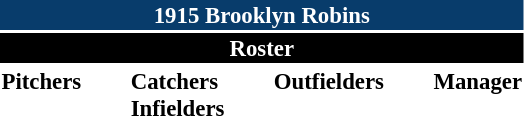<table class="toccolours" style="font-size: 95%;">
<tr>
<th colspan="10" style="background-color: #083c6b; color: white; text-align: center;">1915 Brooklyn Robins</th>
</tr>
<tr>
<td colspan="10" style="background-color: black; color: white; text-align: center;"><strong>Roster</strong></td>
</tr>
<tr>
<td valign="top"><strong>Pitchers</strong><br>













</td>
<td width="25px"></td>
<td valign="top"><strong>Catchers</strong><br>


<strong>Infielders</strong>







</td>
<td width="25px"></td>
<td valign="top"><strong>Outfielders</strong><br>





</td>
<td width="25px"></td>
<td valign="top"><strong>Manager</strong><br></td>
</tr>
</table>
